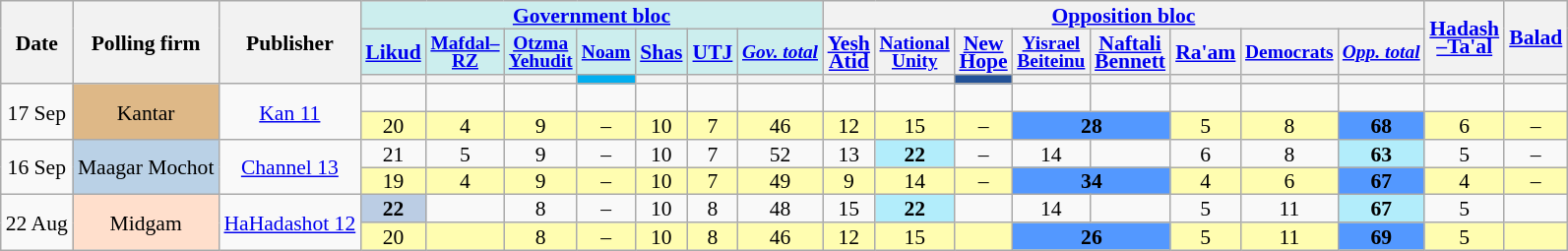<table class="wikitable sortable" style=text-align:center;font-size:90%;line-height:12px>
<tr>
<th rowspan=3>Date</th>
<th rowspan=3>Polling firm</th>
<th rowspan=3>Publisher</th>
<th colspan=7 style=background:#cee;><a href='#'>Government bloc</a></th>
<th colspan=8><a href='#'>Opposition bloc</a></th>
<th rowspan=2><a href='#'>Hadash<br>–Ta'al</a></th>
<th rowspan=2><a href='#'>Balad</a></th>
</tr>
<tr>
<th style=background:#cee><a href='#'>Likud</a></th>
<th style=background:#cee;font-size:90%><a href='#'>Mafdal–<br>RZ</a></th>
<th style=background:#cee;font-size:90%><a href='#'>Otzma<br>Yehudit</a></th>
<th style=background:#cee;font-size:90%><a href='#'>Noam</a></th>
<th style=background:#cee><a href='#'>Shas</a></th>
<th style=background:#cee><a href='#'>UTJ</a></th>
<th style=background:#cee;font-size:90%><a href='#'><em>Gov. total</em></a></th>
<th><a href='#'>Yesh<br>Atid</a></th>
<th style=font-size:90%><a href='#'>National<br>Unity</a></th>
<th><a href='#'>New<br>Hope</a></th>
<th style=font-size:90%><a href='#'>Yisrael<br>Beiteinu</a></th>
<th><a href='#'>Naftali<br>Bennett</a></th>
<th><a href='#'>Ra'am</a></th>
<th style=font-size:90%><a href='#'>Democrats</a></th>
<th style=font-size:90%><a href='#'><em>Opp. total</em></a></th>
</tr>
<tr>
<th style=background:></th>
<th style=background:></th>
<th style=background:></th>
<th style=background:#01AFF0></th>
<th style=background:></th>
<th style=background:></th>
<th style=background:></th>
<th style=background:></th>
<th style=background:></th>
<th style=background:#235298></th>
<th style=background:></th>
<th style=background:></th>
<th style=background:></th>
<th style=background:></th>
<th style=background:></th>
<th style=background:></th>
<th style=background:></th>
</tr>
<tr>
<td rowspan=2 data-sort-value=2024-09-17>17 Sep</td>
<td rowspan=2 style=background:burlywood>Kantar</td>
<td rowspan=2><a href='#'>Kan 11</a></td>
<td>ㅤ					</td>
<td></td>
<td></td>
<td></td>
<td></td>
<td></td>
<td></td>
<td></td>
<td></td>
<td></td>
<td></td>
<td></td>
<td></td>
<td></td>
<td></td>
<td></td>
<td></td>
</tr>
<tr style=background:#fffdb0>
<td>20					</td>
<td>4	                </td>
<td>9					</td>
<td>–					</td>
<td>10					</td>
<td>7					</td>
<td>46					</td>
<td>12					</td>
<td>15					</td>
<td>–	                </td>
<td colspan=2 style=background:#5398ff><strong>28</strong>	</td>
<td>5					</td>
<td>8		            </td>
<td style=background:#5398ff><strong>68</strong></td>
<td>6					</td>
<td>–	                </td>
</tr>
<tr>
<td rowspan=2 data-sort-value=2024-09-16>16 Sep</td>
<td rowspan=2 style=background:#BAD1E6>Maagar Mochot</td>
<td rowspan=2><a href='#'>Channel 13</a></td>
<td>21					</td>
<td>5					</td>
<td>9					</td>
<td>–					</td>
<td>10					</td>
<td>7					</td>
<td>52					</td>
<td>13					</td>
<td style=background:#B2EDFB><strong>22</strong>	</td>
<td>–	                </td>
<td>14					</td>
<td>			</td>
<td>6					</td>
<td>8					</td>
<td style=background:#B2EDFB><strong>63</strong>	</td>
<td>5					</td>
<td>–	                </td>
</tr>
<tr style=background:#fffdb0>
<td>19					</td>
<td>4	                </td>
<td>9					</td>
<td>–					</td>
<td>10					</td>
<td>7					</td>
<td>49					</td>
<td>9					</td>
<td>14					</td>
<td>–	                </td>
<td colspan=2 style=background:#5398ff><strong>34</strong>	</td>
<td>4					</td>
<td>6		            </td>
<td style=background:#5398ff><strong>67</strong></td>
<td>4					</td>
<td>–	                </td>
</tr>
<tr>
<td rowspan=2 data-sort-value=2024-08-22>22 Aug</td>
<td rowspan=2 style=background:#FFDFCC>Midgam</td>
<td rowspan=2><a href='#'>HaHadashot 12</a></td>
<td style=background:#BBCDE4><strong>22</strong> </td>
<td>	</td>
<td>8					</td>
<td>–					</td>
<td>10					</td>
<td>8					</td>
<td>48					</td>
<td>15					</td>
<td style=background:#B2EDFB><strong>22</strong>	</td>
<td>	</td>
<td>14					</td>
<td>			</td>
<td>5					</td>
<td>11		            </td>
<td style=background:#B2EDFB><strong>67</strong></td>
<td>5					</td>
<td>	</td>
</tr>
<tr style=background:#fffdb0>
<td>20					</td>
<td>	</td>
<td>8					</td>
<td>–					</td>
<td>10					</td>
<td>8					</td>
<td>46					</td>
<td>12					</td>
<td>15					</td>
<td>	</td>
<td colspan=2 style=background:#5398ff><strong>26</strong>	</td>
<td>5					</td>
<td>11		            </td>
<td style=background:#5398ff><strong>69</strong></td>
<td>5					</td>
<td>   </td>
</tr>
</table>
